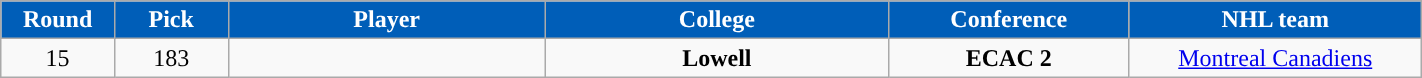<table class="wikitable sortable" width="75%">
<tr>
<th style="color:white; background-color:#005EB8; width: 4em;">Round</th>
<th style="color:white; background-color:#005EB8; width: 4em;">Pick</th>
<th style="color:white; background-color:#005EB8; width: 12em;">Player</th>
<th style="color:white; background-color:#005EB8; width: 13em;">College</th>
<th style="color:white; background-color:#005EB8; width: 9em;">Conference</th>
<th style="color:white; background-color:#005EB8; width: 11em;">NHL team</th>
</tr>
<tr align="center" bgcolor="">
<td>15</td>
<td>183</td>
<td></td>
<td><strong>Lowell</strong></td>
<td><strong>ECAC 2</strong></td>
<td><a href='#'>Montreal Canadiens</a></td>
</tr>
</table>
